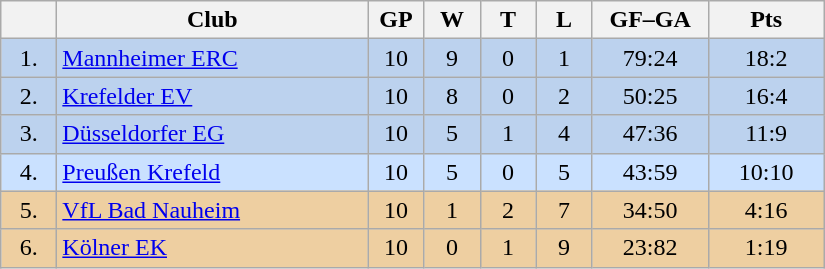<table class="wikitable">
<tr>
<th width="30"></th>
<th width="200">Club</th>
<th width="30">GP</th>
<th width="30">W</th>
<th width="30">T</th>
<th width="30">L</th>
<th width="70">GF–GA</th>
<th width="70">Pts</th>
</tr>
<tr bgcolor="#BCD2EE" align="center">
<td>1.</td>
<td align="left"><a href='#'>Mannheimer ERC</a></td>
<td>10</td>
<td>9</td>
<td>0</td>
<td>1</td>
<td>79:24</td>
<td>18:2</td>
</tr>
<tr bgcolor=#BCD2EE align="center">
<td>2.</td>
<td align="left"><a href='#'>Krefelder EV</a></td>
<td>10</td>
<td>8</td>
<td>0</td>
<td>2</td>
<td>50:25</td>
<td>16:4</td>
</tr>
<tr bgcolor=#BCD2EE align="center">
<td>3.</td>
<td align="left"><a href='#'>Düsseldorfer EG</a></td>
<td>10</td>
<td>5</td>
<td>1</td>
<td>4</td>
<td>47:36</td>
<td>11:9</td>
</tr>
<tr bgcolor=#CAE1FF align="center">
<td>4.</td>
<td align="left"><a href='#'>Preußen Krefeld</a></td>
<td>10</td>
<td>5</td>
<td>0</td>
<td>5</td>
<td>43:59</td>
<td>10:10</td>
</tr>
<tr bgcolor=#EECFA1 align="center">
<td>5.</td>
<td align="left"><a href='#'>VfL Bad Nauheim</a></td>
<td>10</td>
<td>1</td>
<td>2</td>
<td>7</td>
<td>34:50</td>
<td>4:16</td>
</tr>
<tr bgcolor=#EECFA1 align="center">
<td>6.</td>
<td align="left"><a href='#'>Kölner EK</a></td>
<td>10</td>
<td>0</td>
<td>1</td>
<td>9</td>
<td>23:82</td>
<td>1:19</td>
</tr>
</table>
